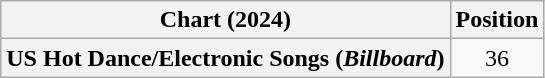<table class="wikitable plainrowheaders" style="text-align:center">
<tr>
<th scope="col">Chart (2024)</th>
<th scope="col">Position</th>
</tr>
<tr>
<th scope="row">US Hot Dance/Electronic Songs (<em>Billboard</em>)</th>
<td>36</td>
</tr>
</table>
